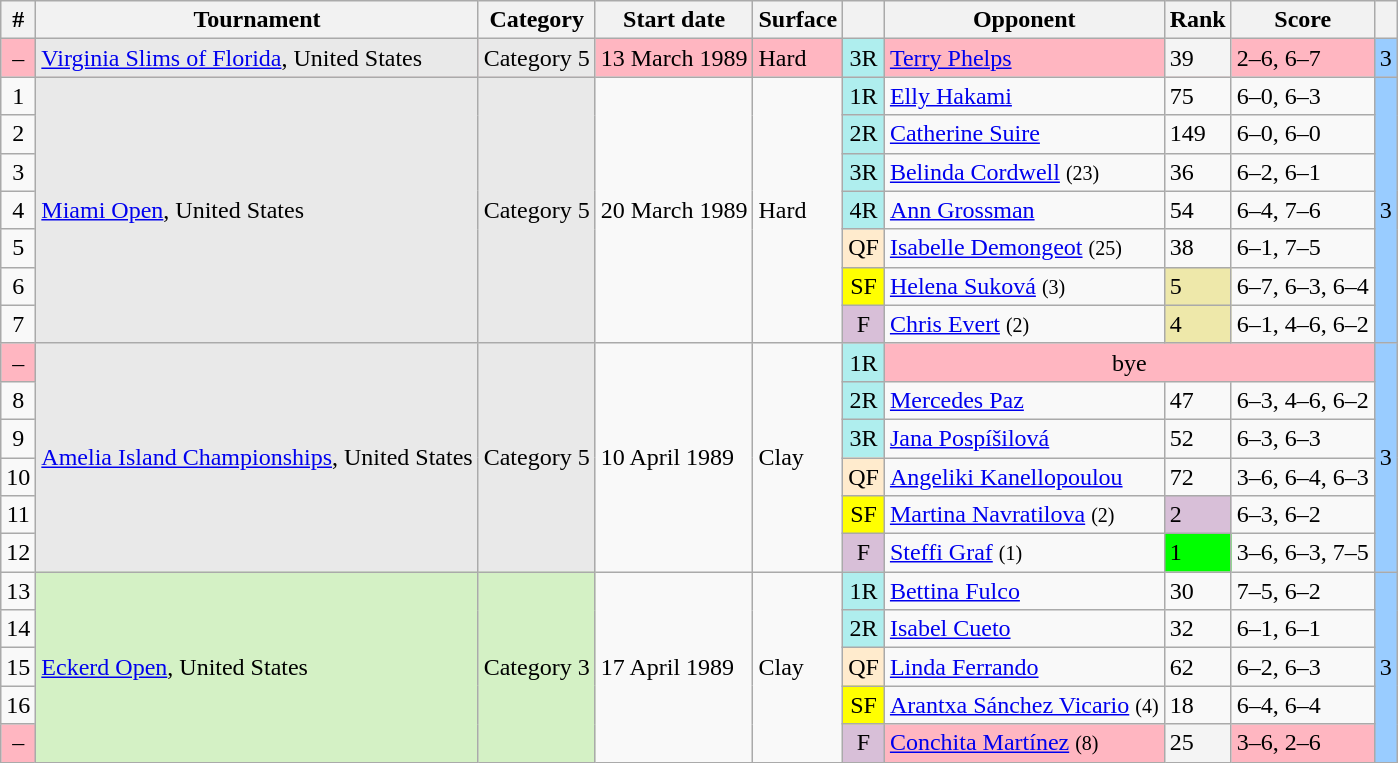<table class="wikitable sortable">
<tr>
<th scope="col">#</th>
<th scope="col">Tournament</th>
<th scope="col">Category</th>
<th scope="col">Start date</th>
<th scope="col">Surface</th>
<th scope="col"></th>
<th scope="col">Opponent</th>
<th scope="col">Rank</th>
<th class="unsortable" scope="col">Score</th>
<th></th>
</tr>
<tr bgcolor="lightpink">
<td align="center">–</td>
<td bgcolor="#e9e9e9"><a href='#'>Virginia Slims of Florida</a>, United States</td>
<td bgcolor="#e9e9e9">Category 5</td>
<td>13 March 1989</td>
<td>Hard</td>
<td bgcolor=afeeee align="center">3R</td>
<td> <a href='#'>Terry Phelps</a></td>
<td align="left" bgcolor=#F4F4F4>39</td>
<td>2–6, 6–7</td>
<td bgcolor=99ccff>3</td>
</tr>
<tr>
<td align="center">1</td>
<td rowspan=7 bgcolor="#e9e9e9"><a href='#'>Miami Open</a>, United States</td>
<td rowspan=7 bgcolor="#e9e9e9">Category 5</td>
<td rowspan=7>20 March 1989</td>
<td rowspan=7>Hard</td>
<td bgcolor=afeeee align="center">1R</td>
<td> <a href='#'>Elly Hakami</a></td>
<td>75</td>
<td>6–0, 6–3</td>
<td rowspan=7 bgcolor=99ccff>3</td>
</tr>
<tr>
<td align="center">2</td>
<td bgcolor=afeeee align="center">2R</td>
<td> <a href='#'>Catherine Suire</a></td>
<td>149</td>
<td>6–0, 6–0</td>
</tr>
<tr>
<td align="center">3</td>
<td bgcolor=afeeee align="center">3R</td>
<td> <a href='#'>Belinda Cordwell</a> <small>(23)</small></td>
<td>36</td>
<td>6–2, 6–1</td>
</tr>
<tr>
<td align="center">4</td>
<td bgcolor=afeeee align="center">4R</td>
<td> <a href='#'>Ann Grossman</a></td>
<td>54</td>
<td>6–4, 7–6</td>
</tr>
<tr>
<td align="center">5</td>
<td bgcolor=ffebcd align="center">QF</td>
<td> <a href='#'>Isabelle Demongeot</a> <small>(25)</small></td>
<td>38</td>
<td>6–1, 7–5</td>
</tr>
<tr>
<td align="center">6</td>
<td bgcolor=yellow align="center">SF</td>
<td> <a href='#'>Helena Suková</a> <small>(3)</small></td>
<td bgcolor=eee8aa>5</td>
<td>6–7, 6–3, 6–4</td>
</tr>
<tr>
<td align="center">7</td>
<td bgcolor=thistle align="center">F</td>
<td> <a href='#'>Chris Evert</a> <small>(2)</small></td>
<td bgcolor=eee8aa>4</td>
<td>6–1, 4–6, 6–2</td>
</tr>
<tr>
<td align="center"  bgcolor="lightpink">–</td>
<td rowspan=6 bgcolor="#e9e9e9"><a href='#'>Amelia Island Championships</a>, United States</td>
<td rowspan=6 bgcolor="#e9e9e9">Category 5</td>
<td rowspan=6>10 April 1989</td>
<td rowspan=6>Clay</td>
<td bgcolor=afeeee align="center">1R</td>
<td colspan=3 align=center bgcolor="lightpink">bye</td>
<td rowspan=6 bgcolor=99ccff>3</td>
</tr>
<tr>
<td align="center">8</td>
<td bgcolor=afeeee align="center">2R</td>
<td> <a href='#'>Mercedes Paz</a></td>
<td>47</td>
<td>6–3, 4–6, 6–2</td>
</tr>
<tr>
<td align="center">9</td>
<td bgcolor=afeeee align="center">3R</td>
<td> <a href='#'>Jana Pospíšilová</a></td>
<td>52</td>
<td>6–3, 6–3</td>
</tr>
<tr>
<td align="center">10</td>
<td bgcolor=ffebcd align="center">QF</td>
<td> <a href='#'>Angeliki Kanellopoulou</a></td>
<td>72</td>
<td>3–6, 6–4, 6–3</td>
</tr>
<tr>
<td align="center">11</td>
<td bgcolor=yellow align="center">SF</td>
<td> <a href='#'>Martina Navratilova</a> <small>(2)</small></td>
<td bgcolor=thistle>2</td>
<td>6–3, 6–2</td>
</tr>
<tr>
<td align="center">12</td>
<td bgcolor=thistle align="center">F</td>
<td> <a href='#'>Steffi Graf</a> <small>(1)</small></td>
<td bgcolor=lime>1</td>
<td>3–6, 6–3, 7–5</td>
</tr>
<tr>
<td align="center">13</td>
<td rowspan=5 bgcolor="#D4F1C5"><a href='#'>Eckerd Open</a>, United States</td>
<td rowspan=5 bgcolor="#D4F1C5">Category 3</td>
<td rowspan=5>17 April 1989</td>
<td rowspan=5>Clay</td>
<td bgcolor=afeeee align="center">1R</td>
<td> <a href='#'>Bettina Fulco</a></td>
<td>30</td>
<td>7–5, 6–2</td>
<td rowspan=5 bgcolor=99ccff>3</td>
</tr>
<tr>
<td align="center">14</td>
<td bgcolor=afeeee align="center">2R</td>
<td> <a href='#'>Isabel Cueto</a></td>
<td>32</td>
<td>6–1, 6–1</td>
</tr>
<tr>
<td align="center">15</td>
<td bgcolor=ffebcd align="center">QF</td>
<td> <a href='#'>Linda Ferrando</a></td>
<td>62</td>
<td>6–2, 6–3</td>
</tr>
<tr>
<td align="center">16</td>
<td bgcolor=yellow align="center">SF</td>
<td> <a href='#'>Arantxa Sánchez Vicario</a> <small>(4)</small></td>
<td>18</td>
<td>6–4, 6–4</td>
</tr>
<tr>
<td bgcolor="lightpink" align=center>–</td>
<td bgcolor=thistle align="center">F</td>
<td bgcolor="lightpink"> <a href='#'>Conchita Martínez</a> <small>(8)</small></td>
<td align="left" bgcolor=#F4F4F4>25</td>
<td bgcolor="lightpink">3–6, 2–6</td>
</tr>
</table>
